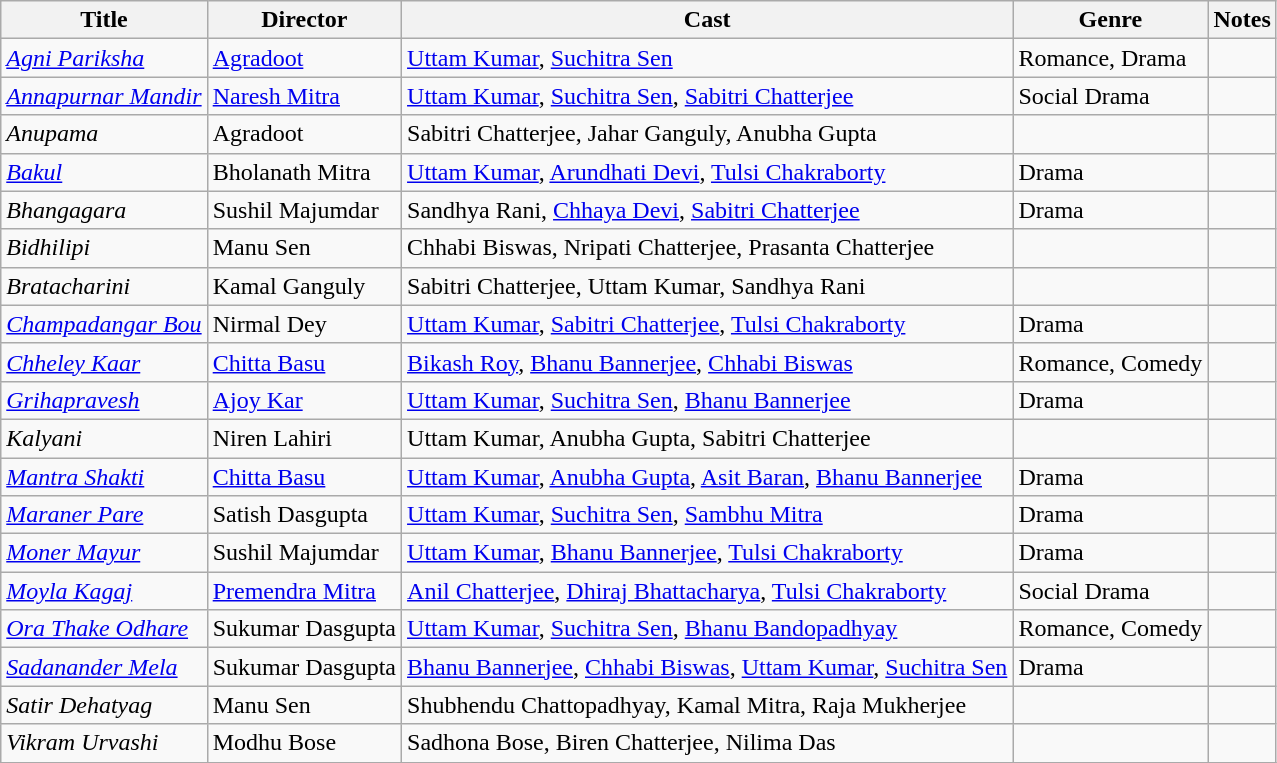<table class="wikitable sortable" border="0">
<tr>
<th>Title</th>
<th>Director</th>
<th>Cast</th>
<th>Genre</th>
<th>Notes</th>
</tr>
<tr>
<td><em><a href='#'>Agni Pariksha</a></em></td>
<td><a href='#'>Agradoot</a></td>
<td><a href='#'>Uttam Kumar</a>, <a href='#'>Suchitra Sen</a></td>
<td>Romance, Drama</td>
<td></td>
</tr>
<tr>
<td><em><a href='#'>Annapurnar Mandir</a></em></td>
<td><a href='#'>Naresh Mitra</a></td>
<td><a href='#'>Uttam Kumar</a>, <a href='#'>Suchitra Sen</a>, <a href='#'>Sabitri Chatterjee</a></td>
<td>Social Drama</td>
<td></td>
</tr>
<tr>
<td><em>Anupama</em></td>
<td>Agradoot</td>
<td>Sabitri Chatterjee, Jahar Ganguly, Anubha Gupta</td>
<td></td>
<td></td>
</tr>
<tr>
<td><em><a href='#'>Bakul</a></em></td>
<td>Bholanath Mitra</td>
<td><a href='#'>Uttam Kumar</a>, <a href='#'>Arundhati Devi</a>, <a href='#'>Tulsi Chakraborty</a></td>
<td>Drama</td>
<td></td>
</tr>
<tr>
<td><em>Bhangagara</em></td>
<td>Sushil Majumdar</td>
<td>Sandhya Rani, <a href='#'>Chhaya Devi</a>, <a href='#'>Sabitri Chatterjee</a></td>
<td>Drama</td>
</tr>
<tr>
<td><em>Bidhilipi</em></td>
<td>Manu Sen</td>
<td>Chhabi Biswas, Nripati Chatterjee, Prasanta Chatterjee</td>
<td></td>
<td></td>
</tr>
<tr>
<td><em>Bratacharini</em></td>
<td>Kamal Ganguly</td>
<td>Sabitri Chatterjee, Uttam Kumar, Sandhya Rani</td>
<td></td>
<td></td>
</tr>
<tr>
<td><em><a href='#'>Champadangar Bou</a></em></td>
<td>Nirmal Dey</td>
<td><a href='#'>Uttam Kumar</a>, <a href='#'>Sabitri Chatterjee</a>, <a href='#'>Tulsi Chakraborty</a></td>
<td>Drama</td>
<td></td>
</tr>
<tr>
<td><em><a href='#'>Chheley Kaar</a></em></td>
<td><a href='#'>Chitta Basu</a></td>
<td><a href='#'>Bikash Roy</a>, <a href='#'>Bhanu Bannerjee</a>, <a href='#'>Chhabi Biswas</a></td>
<td>Romance, Comedy</td>
<td></td>
</tr>
<tr>
<td><em><a href='#'>Grihapravesh</a></em></td>
<td><a href='#'>Ajoy Kar</a></td>
<td><a href='#'>Uttam Kumar</a>, <a href='#'>Suchitra Sen</a>, <a href='#'>Bhanu Bannerjee</a></td>
<td>Drama</td>
<td></td>
</tr>
<tr>
<td><em>Kalyani</em></td>
<td>Niren Lahiri</td>
<td>Uttam Kumar, Anubha Gupta, Sabitri Chatterjee</td>
<td></td>
<td></td>
</tr>
<tr>
<td><em><a href='#'>Mantra Shakti</a></em></td>
<td><a href='#'>Chitta Basu</a></td>
<td><a href='#'>Uttam Kumar</a>, <a href='#'>Anubha Gupta</a>, <a href='#'>Asit Baran</a>, <a href='#'>Bhanu Bannerjee</a></td>
<td>Drama</td>
<td></td>
</tr>
<tr>
<td><em><a href='#'>Maraner Pare</a></em></td>
<td>Satish Dasgupta</td>
<td><a href='#'>Uttam Kumar</a>, <a href='#'>Suchitra Sen</a>, <a href='#'>Sambhu Mitra</a></td>
<td>Drama</td>
<td></td>
</tr>
<tr>
<td><em><a href='#'>Moner Mayur</a></em></td>
<td>Sushil Majumdar</td>
<td><a href='#'>Uttam Kumar</a>, <a href='#'>Bhanu Bannerjee</a>, <a href='#'>Tulsi Chakraborty</a></td>
<td>Drama</td>
<td></td>
</tr>
<tr>
<td><em><a href='#'>Moyla Kagaj</a></em></td>
<td><a href='#'>Premendra Mitra</a></td>
<td><a href='#'>Anil Chatterjee</a>, <a href='#'>Dhiraj Bhattacharya</a>, <a href='#'>Tulsi Chakraborty</a></td>
<td>Social Drama</td>
<td></td>
</tr>
<tr>
<td><em><a href='#'>Ora Thake Odhare</a></em></td>
<td>Sukumar Dasgupta</td>
<td><a href='#'>Uttam Kumar</a>, <a href='#'>Suchitra Sen</a>, <a href='#'>Bhanu Bandopadhyay</a></td>
<td>Romance, Comedy</td>
<td></td>
</tr>
<tr>
<td><em><a href='#'>Sadanander Mela</a></em></td>
<td>Sukumar Dasgupta</td>
<td><a href='#'>Bhanu Bannerjee</a>, <a href='#'>Chhabi Biswas</a>, <a href='#'>Uttam Kumar</a>, <a href='#'>Suchitra Sen</a></td>
<td>Drama</td>
<td></td>
</tr>
<tr>
<td><em>Satir Dehatyag</em></td>
<td>Manu Sen</td>
<td>Shubhendu Chattopadhyay, Kamal Mitra, Raja Mukherjee</td>
<td></td>
<td></td>
</tr>
<tr>
<td><em>Vikram Urvashi</em></td>
<td>Modhu Bose</td>
<td>Sadhona Bose, Biren Chatterjee, Nilima Das</td>
<td></td>
<td></td>
</tr>
<tr>
</tr>
</table>
